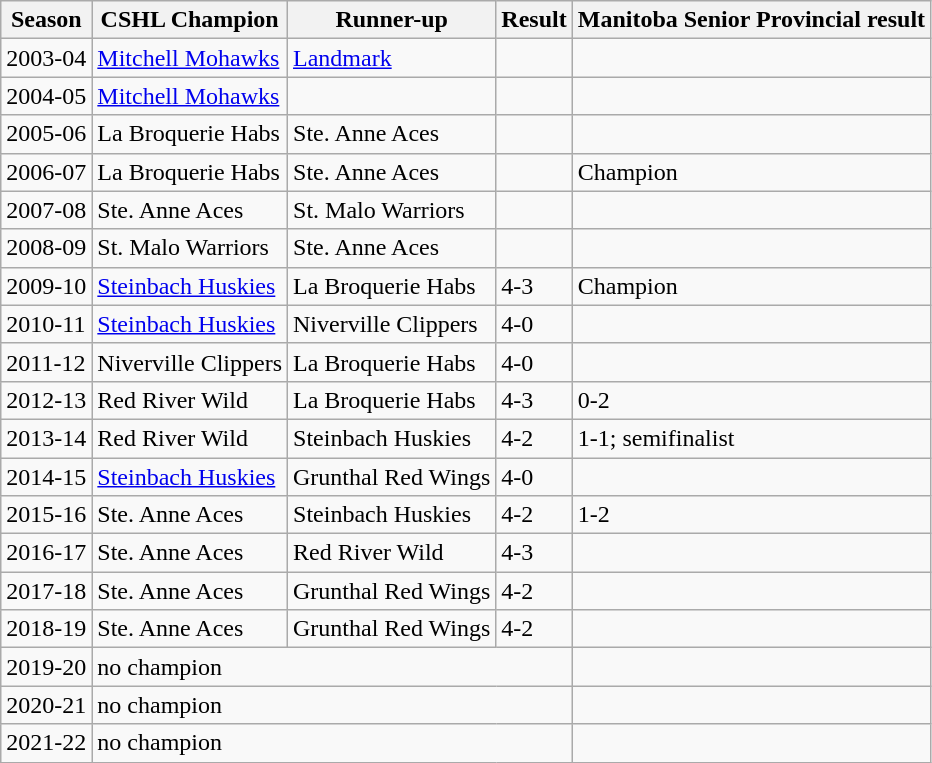<table class="wikitable">
<tr>
<th>Season</th>
<th>CSHL Champion</th>
<th>Runner-up</th>
<th>Result</th>
<th>Manitoba Senior Provincial result</th>
</tr>
<tr>
<td>2003-04</td>
<td><a href='#'>Mitchell Mohawks</a></td>
<td><a href='#'>Landmark</a></td>
<td></td>
<td></td>
</tr>
<tr>
<td>2004-05</td>
<td><a href='#'>Mitchell Mohawks</a></td>
<td></td>
<td></td>
<td></td>
</tr>
<tr>
<td>2005-06</td>
<td>La Broquerie Habs</td>
<td>Ste. Anne Aces</td>
<td></td>
<td></td>
</tr>
<tr>
<td>2006-07</td>
<td>La Broquerie Habs</td>
<td>Ste. Anne Aces</td>
<td></td>
<td>Champion</td>
</tr>
<tr>
<td>2007-08</td>
<td>Ste. Anne Aces</td>
<td>St. Malo Warriors</td>
<td></td>
<td></td>
</tr>
<tr>
<td>2008-09</td>
<td>St. Malo Warriors</td>
<td>Ste. Anne Aces</td>
<td></td>
<td></td>
</tr>
<tr>
<td>2009-10</td>
<td><a href='#'>Steinbach Huskies</a></td>
<td>La Broquerie Habs</td>
<td>4-3</td>
<td>Champion</td>
</tr>
<tr>
<td>2010-11</td>
<td><a href='#'>Steinbach Huskies</a></td>
<td>Niverville Clippers</td>
<td>4-0</td>
<td></td>
</tr>
<tr>
<td>2011-12</td>
<td>Niverville Clippers</td>
<td>La Broquerie Habs</td>
<td>4-0</td>
<td></td>
</tr>
<tr>
<td>2012-13</td>
<td>Red River Wild</td>
<td>La Broquerie Habs</td>
<td>4-3</td>
<td>0-2</td>
</tr>
<tr>
<td>2013-14</td>
<td>Red River Wild</td>
<td>Steinbach Huskies</td>
<td>4-2</td>
<td>1-1; semifinalist</td>
</tr>
<tr>
<td>2014-15</td>
<td><a href='#'>Steinbach Huskies</a></td>
<td>Grunthal Red Wings</td>
<td>4-0</td>
<td></td>
</tr>
<tr>
<td>2015-16</td>
<td>Ste. Anne Aces</td>
<td>Steinbach Huskies</td>
<td>4-2</td>
<td>1-2</td>
</tr>
<tr>
<td>2016-17</td>
<td>Ste. Anne Aces</td>
<td>Red River Wild</td>
<td>4-3</td>
<td></td>
</tr>
<tr>
<td>2017-18</td>
<td>Ste. Anne Aces</td>
<td>Grunthal Red Wings</td>
<td>4-2</td>
<td></td>
</tr>
<tr>
<td>2018-19</td>
<td>Ste. Anne Aces</td>
<td>Grunthal Red Wings</td>
<td>4-2</td>
<td></td>
</tr>
<tr>
<td>2019-20</td>
<td colspan=3>no champion</td>
<td></td>
</tr>
<tr>
<td>2020-21</td>
<td colspan=3>no champion</td>
<td></td>
</tr>
<tr>
<td>2021-22</td>
<td colspan=3>no champion</td>
<td></td>
</tr>
</table>
